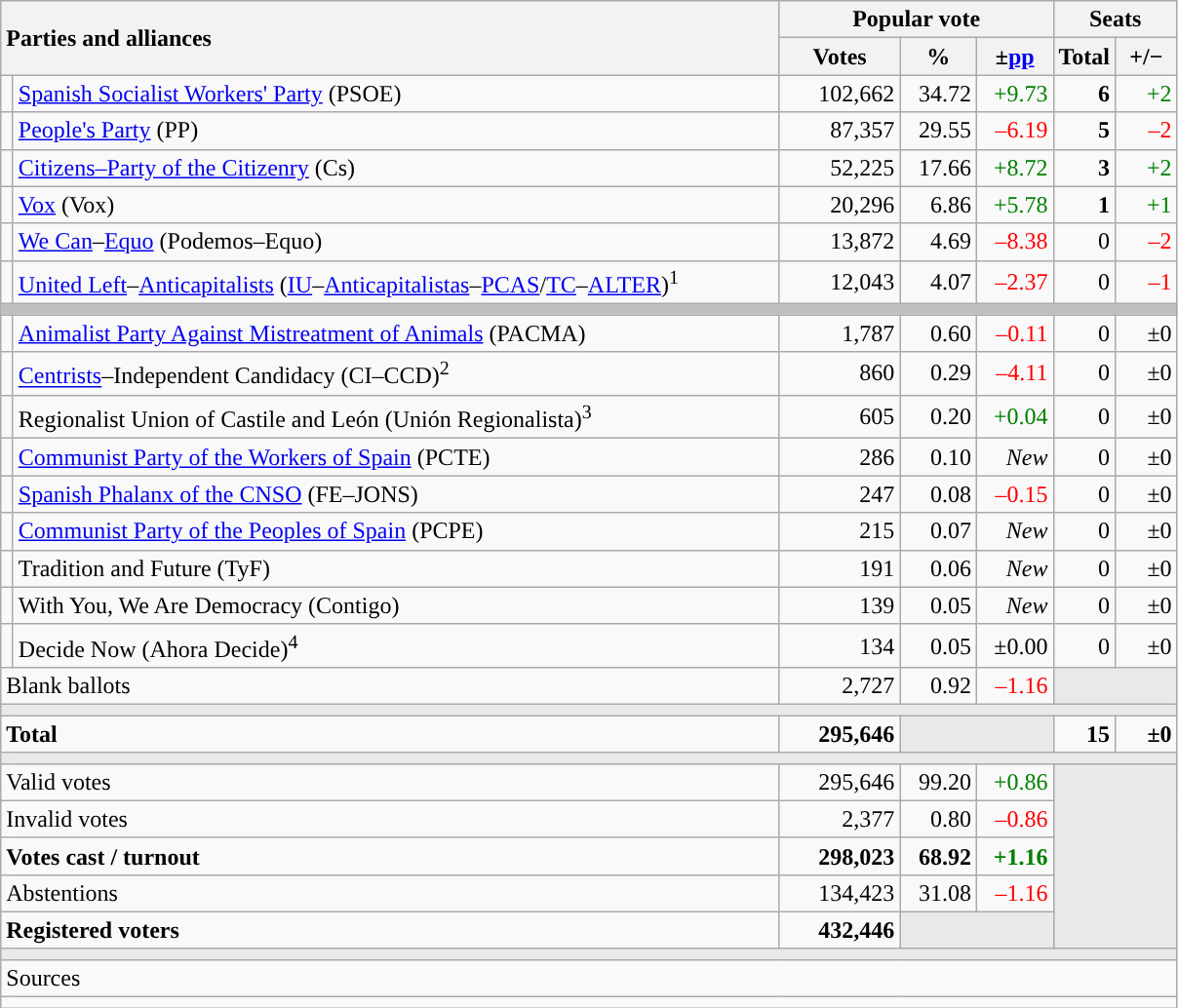<table class="wikitable" style="text-align:right;">
<tr>
<th style="text-align:left;" rowspan="2" colspan="2" width="525">Parties and alliances</th>
<th colspan="3">Popular vote</th>
<th colspan="2">Seats</th>
</tr>
<tr>
<th width="75">Votes</th>
<th width="45">%</th>
<th width="45">±<a href='#'>pp</a></th>
<th width="35">Total</th>
<th width="35">+/−</th>
</tr>
<tr>
<td width="1" style="color:inherit;background:"></td>
<td align="left"><a href='#'>Spanish Socialist Workers' Party</a> (PSOE)</td>
<td>102,662</td>
<td>34.72</td>
<td style="color:green;">+9.73</td>
<td><strong>6</strong></td>
<td style="color:green;">+2</td>
</tr>
<tr>
<td style="color:inherit;background:"></td>
<td align="left"><a href='#'>People's Party</a> (PP)</td>
<td>87,357</td>
<td>29.55</td>
<td style="color:red;">–6.19</td>
<td><strong>5</strong></td>
<td style="color:red;">–2</td>
</tr>
<tr>
<td style="color:inherit;background:"></td>
<td align="left"><a href='#'>Citizens–Party of the Citizenry</a> (Cs)</td>
<td>52,225</td>
<td>17.66</td>
<td style="color:green;">+8.72</td>
<td><strong>3</strong></td>
<td style="color:green;">+2</td>
</tr>
<tr>
<td style="color:inherit;background:"></td>
<td align="left"><a href='#'>Vox</a> (Vox)</td>
<td>20,296</td>
<td>6.86</td>
<td style="color:green;">+5.78</td>
<td><strong>1</strong></td>
<td style="color:green;">+1</td>
</tr>
<tr>
<td style="color:inherit;background:"></td>
<td align="left"><a href='#'>We Can</a>–<a href='#'>Equo</a> (Podemos–Equo)</td>
<td>13,872</td>
<td>4.69</td>
<td style="color:red;">–8.38</td>
<td>0</td>
<td style="color:red;">–2</td>
</tr>
<tr>
<td style="color:inherit;background:"></td>
<td align="left"><a href='#'>United Left</a>–<a href='#'>Anticapitalists</a> (<a href='#'>IU</a>–<a href='#'>Anticapitalistas</a>–<a href='#'>PCAS</a>/<a href='#'>TC</a>–<a href='#'>ALTER</a>)<sup>1</sup></td>
<td>12,043</td>
<td>4.07</td>
<td style="color:red;">–2.37</td>
<td>0</td>
<td style="color:red;">–1</td>
</tr>
<tr>
<td colspan="7" bgcolor="#C0C0C0"></td>
</tr>
<tr>
<td style="color:inherit;background:"></td>
<td align="left"><a href='#'>Animalist Party Against Mistreatment of Animals</a> (PACMA)</td>
<td>1,787</td>
<td>0.60</td>
<td style="color:red;">–0.11</td>
<td>0</td>
<td>±0</td>
</tr>
<tr>
<td style="color:inherit;background:"></td>
<td align="left"><a href='#'>Centrists</a>–Independent Candidacy (CI–CCD)<sup>2</sup></td>
<td>860</td>
<td>0.29</td>
<td style="color:red;">–4.11</td>
<td>0</td>
<td>±0</td>
</tr>
<tr>
<td style="color:inherit;background:"></td>
<td align="left">Regionalist Union of Castile and León (Unión Regionalista)<sup>3</sup></td>
<td>605</td>
<td>0.20</td>
<td style="color:green;">+0.04</td>
<td>0</td>
<td>±0</td>
</tr>
<tr>
<td style="color:inherit;background:"></td>
<td align="left"><a href='#'>Communist Party of the Workers of Spain</a> (PCTE)</td>
<td>286</td>
<td>0.10</td>
<td><em>New</em></td>
<td>0</td>
<td>±0</td>
</tr>
<tr>
<td style="color:inherit;background:"></td>
<td align="left"><a href='#'>Spanish Phalanx of the CNSO</a> (FE–JONS)</td>
<td>247</td>
<td>0.08</td>
<td style="color:red;">–0.15</td>
<td>0</td>
<td>±0</td>
</tr>
<tr>
<td style="color:inherit;background:"></td>
<td align="left"><a href='#'>Communist Party of the Peoples of Spain</a> (PCPE)</td>
<td>215</td>
<td>0.07</td>
<td><em>New</em></td>
<td>0</td>
<td>±0</td>
</tr>
<tr>
<td style="color:inherit;background:"></td>
<td align="left">Tradition and Future (TyF)</td>
<td>191</td>
<td>0.06</td>
<td><em>New</em></td>
<td>0</td>
<td>±0</td>
</tr>
<tr>
<td style="color:inherit;background:"></td>
<td align="left">With You, We Are Democracy (Contigo)</td>
<td>139</td>
<td>0.05</td>
<td><em>New</em></td>
<td>0</td>
<td>±0</td>
</tr>
<tr>
<td style="color:inherit;background:"></td>
<td align="left">Decide Now (Ahora Decide)<sup>4</sup></td>
<td>134</td>
<td>0.05</td>
<td>±0.00</td>
<td>0</td>
<td>±0</td>
</tr>
<tr>
<td align="left" colspan="2">Blank ballots</td>
<td>2,727</td>
<td>0.92</td>
<td style="color:red;">–1.16</td>
<td bgcolor="#E9E9E9" colspan="2"></td>
</tr>
<tr>
<td colspan="7" bgcolor="#E9E9E9"></td>
</tr>
<tr style="font-weight:bold;">
<td align="left" colspan="2">Total</td>
<td>295,646</td>
<td bgcolor="#E9E9E9" colspan="2"></td>
<td>15</td>
<td>±0</td>
</tr>
<tr>
<td colspan="7" bgcolor="#E9E9E9"></td>
</tr>
<tr>
<td align="left" colspan="2">Valid votes</td>
<td>295,646</td>
<td>99.20</td>
<td style="color:green;">+0.86</td>
<td bgcolor="#E9E9E9" colspan="2" rowspan="5"></td>
</tr>
<tr>
<td align="left" colspan="2">Invalid votes</td>
<td>2,377</td>
<td>0.80</td>
<td style="color:red;">–0.86</td>
</tr>
<tr style="font-weight:bold;">
<td align="left" colspan="2">Votes cast / turnout</td>
<td>298,023</td>
<td>68.92</td>
<td style="color:green;">+1.16</td>
</tr>
<tr>
<td align="left" colspan="2">Abstentions</td>
<td>134,423</td>
<td>31.08</td>
<td style="color:red;">–1.16</td>
</tr>
<tr style="font-weight:bold;">
<td align="left" colspan="2">Registered voters</td>
<td>432,446</td>
<td bgcolor="#E9E9E9" colspan="2"></td>
</tr>
<tr>
<td colspan="7" bgcolor="#E9E9E9"></td>
</tr>
<tr>
<td align="left" colspan="7">Sources</td>
</tr>
<tr>
<td colspan="7" style="text-align:left; max-width:790px;"></td>
</tr>
</table>
